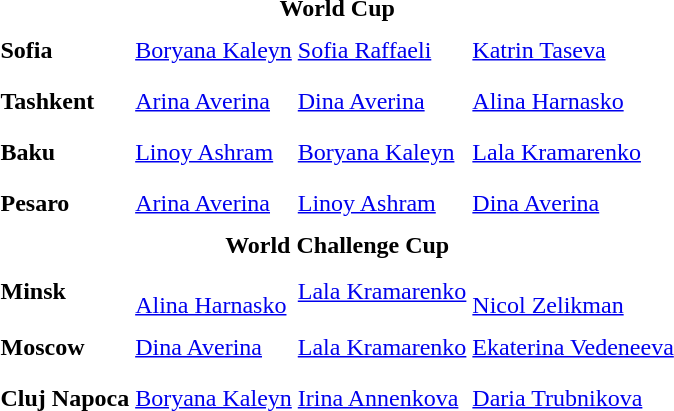<table>
<tr>
<td colspan="4" style="text-align:center;"><strong>World Cup</strong></td>
</tr>
<tr>
<th scope=row style="text-align:left">Sofia</th>
<td style="height:30px;"> <a href='#'>Boryana Kaleyn</a></td>
<td style="height:30px;"> <a href='#'>Sofia Raffaeli</a></td>
<td style="height:30px;"> <a href='#'>Katrin Taseva</a></td>
</tr>
<tr>
<th scope=row style="text-align:left">Tashkent</th>
<td style="height:30px;"> <a href='#'>Arina Averina</a></td>
<td style="height:30px;"> <a href='#'>Dina Averina</a></td>
<td style="height:30px;"> <a href='#'>Alina Harnasko</a></td>
</tr>
<tr>
<th scope=row style="text-align:left">Baku</th>
<td style="height:30px;"> <a href='#'>Linoy Ashram</a></td>
<td style="height:30px;"> <a href='#'>Boryana Kaleyn</a></td>
<td style="height:30px;"> <a href='#'>Lala Kramarenko</a></td>
</tr>
<tr>
<th scope=row style="text-align:left">Pesaro</th>
<td style="height:30px;"> <a href='#'>Arina Averina</a></td>
<td style="height:30px;"> <a href='#'>Linoy Ashram</a></td>
<td style="height:30px;"> <a href='#'>Dina Averina</a></td>
</tr>
<tr>
<td colspan="4" style="text-align:center;"><strong>World Challenge Cup</strong></td>
</tr>
<tr>
<th scope=row style="text-align:left">Minsk</th>
<td style="height:30px;"><br> <a href='#'>Alina Harnasko</a></td>
<td style="height:30px;"> <a href='#'>Lala Kramarenko</a></td>
<td style="height:30px;"><br> <a href='#'>Nicol Zelikman</a></td>
</tr>
<tr>
<th scope=row style="text-align:left">Moscow</th>
<td style="height:30px;"> <a href='#'>Dina Averina</a></td>
<td style="height:30px;"> <a href='#'>Lala Kramarenko</a></td>
<td style="height:30px;"> <a href='#'>Ekaterina Vedeneeva</a></td>
</tr>
<tr>
<th scope=row style="text-align:left">Cluj Napoca</th>
<td style="height:30px;"> <a href='#'>Boryana Kaleyn</a></td>
<td style="height:30px;"> <a href='#'>Irina Annenkova</a></td>
<td style="height:30px;"> <a href='#'>Daria Trubnikova</a></td>
</tr>
<tr>
</tr>
</table>
